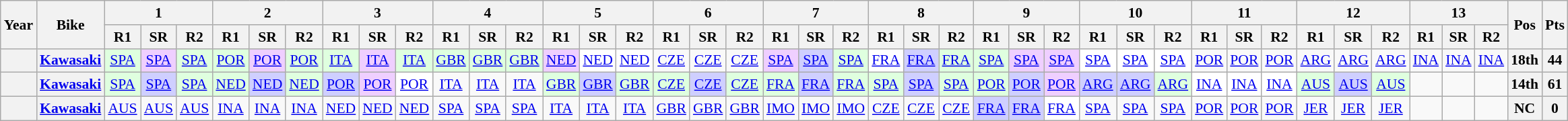<table class="wikitable" style="text-align:center; font-size:90%;">
<tr>
<th rowspan="2">Year</th>
<th rowspan="2">Bike</th>
<th colspan="3">1</th>
<th colspan="3">2</th>
<th colspan="3">3</th>
<th colspan="3">4</th>
<th colspan="3">5</th>
<th colspan="3">6</th>
<th colspan="3">7</th>
<th colspan="3">8</th>
<th colspan="3">9</th>
<th colspan="3">10</th>
<th colspan="3">11</th>
<th colspan="3">12</th>
<th colspan="3">13</th>
<th rowspan="2">Pos</th>
<th rowspan="2">Pts</th>
</tr>
<tr>
<th>R1</th>
<th>SR</th>
<th>R2</th>
<th>R1</th>
<th>SR</th>
<th>R2</th>
<th>R1</th>
<th>SR</th>
<th>R2</th>
<th>R1</th>
<th>SR</th>
<th>R2</th>
<th>R1</th>
<th>SR</th>
<th>R2</th>
<th>R1</th>
<th>SR</th>
<th>R2</th>
<th>R1</th>
<th>SR</th>
<th>R2</th>
<th>R1</th>
<th>SR</th>
<th>R2</th>
<th>R1</th>
<th>SR</th>
<th>R2</th>
<th>R1</th>
<th>SR</th>
<th>R2</th>
<th>R1</th>
<th>SR</th>
<th>R2</th>
<th>R1</th>
<th>SR</th>
<th>R2</th>
<th>R1</th>
<th>SR</th>
<th>R2</th>
</tr>
<tr>
<th></th>
<th><a href='#'>Kawasaki</a></th>
<td style="background:#dfffdf;"><a href='#'>SPA</a><br></td>
<td style="background:#efcfff;"><a href='#'>SPA</a><br></td>
<td style="background:#dfffdf;"><a href='#'>SPA</a><br></td>
<td style="background:#dfffdf;"><a href='#'>POR</a><br></td>
<td style="background:#efcfff;"><a href='#'>POR</a><br></td>
<td style="background:#dfffdf;"><a href='#'>POR</a><br></td>
<td style="background:#dfffdf;"><a href='#'>ITA</a><br></td>
<td style="background:#efcfff;"><a href='#'>ITA</a><br></td>
<td style="background:#dfffdf;"><a href='#'>ITA</a><br></td>
<td style="background:#dfffdf;"><a href='#'>GBR</a><br></td>
<td style="background:#dfffdf;"><a href='#'>GBR</a><br></td>
<td style="background:#dfffdf;"><a href='#'>GBR</a><br></td>
<td style="background:#efcfff;"><a href='#'>NED</a><br></td>
<td style="background:#ffffff;"><a href='#'>NED</a><br></td>
<td style="background:#ffffff;"><a href='#'>NED</a><br></td>
<td><a href='#'>CZE</a></td>
<td><a href='#'>CZE</a></td>
<td><a href='#'>CZE</a></td>
<td style="background:#efcfff;"><a href='#'>SPA</a><br></td>
<td style="background:#cfcfff;"><a href='#'>SPA</a><br></td>
<td style="background:#dfffdf;"><a href='#'>SPA</a><br></td>
<td style="background:#ffffff;"><a href='#'>FRA</a><br></td>
<td style="background:#cfcfff;"><a href='#'>FRA</a><br></td>
<td style="background:#dfffdf;"><a href='#'>FRA</a><br></td>
<td style="background:#dfffdf;"><a href='#'>SPA</a><br></td>
<td style="background:#efcfff;"><a href='#'>SPA</a><br></td>
<td style="background:#efcfff;"><a href='#'>SPA</a><br></td>
<td style="background:#ffffff;"><a href='#'>SPA</a><br></td>
<td style="background:#ffffff;"><a href='#'>SPA</a><br></td>
<td style="background:#ffffff;"><a href='#'>SPA</a><br></td>
<td><a href='#'>POR</a></td>
<td><a href='#'>POR</a></td>
<td><a href='#'>POR</a></td>
<td><a href='#'>ARG</a></td>
<td><a href='#'>ARG</a></td>
<td><a href='#'>ARG</a></td>
<td><a href='#'>INA</a></td>
<td><a href='#'>INA</a></td>
<td><a href='#'>INA</a></td>
<th>18th</th>
<th>44</th>
</tr>
<tr>
<th></th>
<th><a href='#'>Kawasaki</a></th>
<td style="background:#dfffdf;"><a href='#'>SPA</a><br></td>
<td style="background:#cfcfff;"><a href='#'>SPA</a><br></td>
<td style="background:#dfffdf;"><a href='#'>SPA</a><br></td>
<td style="background:#dfffdf;"><a href='#'>NED</a><br></td>
<td style="background:#cfcfff;"><a href='#'>NED</a><br></td>
<td style="background:#dfffdf;"><a href='#'>NED</a><br></td>
<td style="background:#cfcfff;"><a href='#'>POR</a><br></td>
<td style="background:#efcfff;"><a href='#'>POR</a><br></td>
<td style="background:#ffffff;"><a href='#'>POR</a><br></td>
<td><a href='#'>ITA</a></td>
<td><a href='#'>ITA</a></td>
<td><a href='#'>ITA</a></td>
<td style="background:#dfffdf;"><a href='#'>GBR</a><br></td>
<td style="background:#cfcfff;"><a href='#'>GBR</a><br></td>
<td style="background:#dfffdf;"><a href='#'>GBR</a><br></td>
<td style="background:#dfffdf;"><a href='#'>CZE</a><br></td>
<td style="background:#cfcfff;"><a href='#'>CZE</a><br></td>
<td style="background:#DFFFDF;"><a href='#'>CZE</a><br></td>
<td style="background:#dfffdf;"><a href='#'>FRA</a><br></td>
<td style="background:#cfcfff;"><a href='#'>FRA</a><br></td>
<td style="background:#dfffdf;"><a href='#'>FRA</a><br></td>
<td style="background:#dfffdf;"><a href='#'>SPA</a><br></td>
<td style="background:#cfcfff;"><a href='#'>SPA</a><br></td>
<td style="background:#dfffdf;"><a href='#'>SPA</a><br></td>
<td style="background:#dfffdf;"><a href='#'>POR</a><br></td>
<td style="background:#cfcfff;"><a href='#'>POR</a><br></td>
<td style="background:#efcfff;"><a href='#'>POR</a><br></td>
<td style="background:#cfcfff;"><a href='#'>ARG</a><br></td>
<td style="background:#cfcfff;"><a href='#'>ARG</a><br></td>
<td style="background:#dfffdf;"><a href='#'>ARG</a><br></td>
<td style="background:#ffffff;"><a href='#'>INA</a><br></td>
<td style="background:#ffffff;"><a href='#'>INA</a><br></td>
<td style="background:#ffffff;"><a href='#'>INA</a><br></td>
<td style="background:#dfffdf;"><a href='#'>AUS</a><br></td>
<td style="background:#cfcfff;"><a href='#'>AUS</a><br></td>
<td style="background:#dfffdf;"><a href='#'>AUS</a><br></td>
<td></td>
<td></td>
<td></td>
<th>14th</th>
<th>61</th>
</tr>
<tr>
<th></th>
<th><a href='#'>Kawasaki</a></th>
<td><a href='#'>AUS</a></td>
<td><a href='#'>AUS</a></td>
<td><a href='#'>AUS</a></td>
<td><a href='#'>INA</a></td>
<td><a href='#'>INA</a></td>
<td><a href='#'>INA</a></td>
<td><a href='#'>NED</a></td>
<td><a href='#'>NED</a></td>
<td><a href='#'>NED</a></td>
<td><a href='#'>SPA</a></td>
<td><a href='#'>SPA</a></td>
<td><a href='#'>SPA</a></td>
<td><a href='#'>ITA</a></td>
<td><a href='#'>ITA</a></td>
<td><a href='#'>ITA</a></td>
<td><a href='#'>GBR</a></td>
<td><a href='#'>GBR</a></td>
<td><a href='#'>GBR</a></td>
<td><a href='#'>IMO</a></td>
<td><a href='#'>IMO</a></td>
<td><a href='#'>IMO</a></td>
<td><a href='#'>CZE</a></td>
<td><a href='#'>CZE</a></td>
<td><a href='#'>CZE</a></td>
<td style="background:#cfcfff;"><a href='#'>FRA</a><br></td>
<td style="background:#cfcfff;"><a href='#'>FRA</a><br></td>
<td style="background:#ffffff;"><a href='#'>FRA</a><br></td>
<td><a href='#'>SPA</a></td>
<td><a href='#'>SPA</a></td>
<td><a href='#'>SPA</a></td>
<td><a href='#'>POR</a></td>
<td><a href='#'>POR</a></td>
<td><a href='#'>POR</a></td>
<td><a href='#'>JER</a></td>
<td><a href='#'>JER</a></td>
<td><a href='#'>JER</a></td>
<td></td>
<td></td>
<td></td>
<th>NC</th>
<th>0</th>
</tr>
</table>
